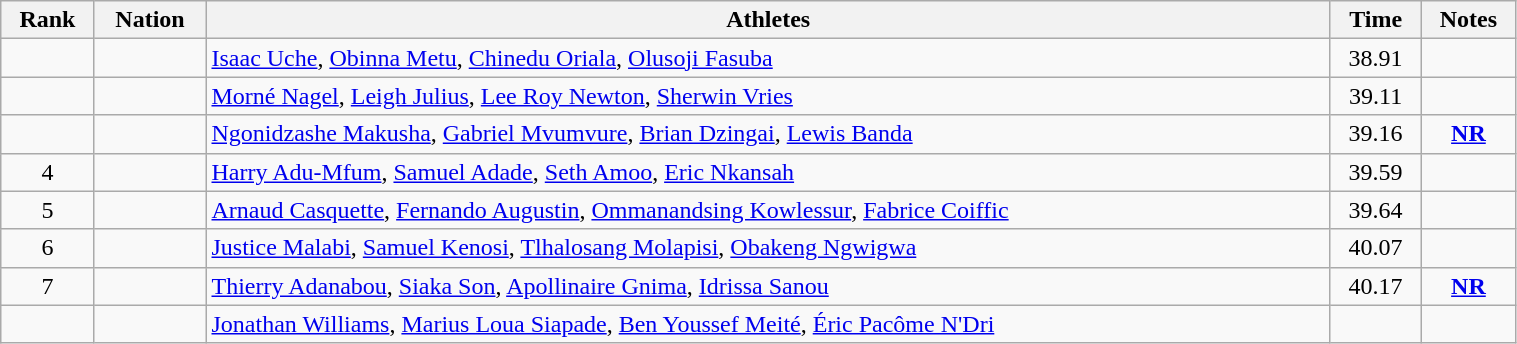<table class="wikitable sortable" width=80% style="text-align:center;">
<tr>
<th>Rank</th>
<th>Nation</th>
<th>Athletes</th>
<th>Time</th>
<th>Notes</th>
</tr>
<tr>
<td></td>
<td align=left></td>
<td align=left><a href='#'>Isaac Uche</a>, <a href='#'>Obinna Metu</a>, <a href='#'>Chinedu Oriala</a>, <a href='#'>Olusoji Fasuba</a></td>
<td>38.91</td>
<td></td>
</tr>
<tr>
<td></td>
<td align=left></td>
<td align=left><a href='#'>Morné Nagel</a>, <a href='#'>Leigh Julius</a>, <a href='#'>Lee Roy Newton</a>, <a href='#'>Sherwin Vries</a></td>
<td>39.11</td>
<td></td>
</tr>
<tr>
<td></td>
<td align=left></td>
<td align=left><a href='#'>Ngonidzashe Makusha</a>, <a href='#'>Gabriel Mvumvure</a>, <a href='#'>Brian Dzingai</a>, <a href='#'>Lewis Banda</a></td>
<td>39.16</td>
<td><strong><a href='#'>NR</a></strong></td>
</tr>
<tr>
<td>4</td>
<td align=left></td>
<td align=left><a href='#'>Harry Adu-Mfum</a>, <a href='#'>Samuel Adade</a>, <a href='#'>Seth Amoo</a>, <a href='#'>Eric Nkansah</a></td>
<td>39.59</td>
<td></td>
</tr>
<tr>
<td>5</td>
<td align=left></td>
<td align=left><a href='#'>Arnaud Casquette</a>, <a href='#'>Fernando Augustin</a>, <a href='#'>Ommanandsing Kowlessur</a>, <a href='#'>Fabrice Coiffic</a></td>
<td>39.64</td>
<td></td>
</tr>
<tr>
<td>6</td>
<td align=left></td>
<td align=left><a href='#'>Justice Malabi</a>, <a href='#'>Samuel Kenosi</a>, <a href='#'>Tlhalosang Molapisi</a>, <a href='#'>Obakeng Ngwigwa</a></td>
<td>40.07</td>
<td></td>
</tr>
<tr>
<td>7</td>
<td align=left></td>
<td align=left><a href='#'>Thierry Adanabou</a>, <a href='#'>Siaka Son</a>, <a href='#'>Apollinaire Gnima</a>, <a href='#'>Idrissa Sanou</a></td>
<td>40.17</td>
<td><strong><a href='#'>NR</a></strong></td>
</tr>
<tr>
<td></td>
<td align=left></td>
<td align=left><a href='#'>Jonathan Williams</a>, <a href='#'>Marius Loua Siapade</a>, <a href='#'>Ben Youssef Meité</a>, <a href='#'>Éric Pacôme N'Dri</a></td>
<td></td>
<td></td>
</tr>
</table>
